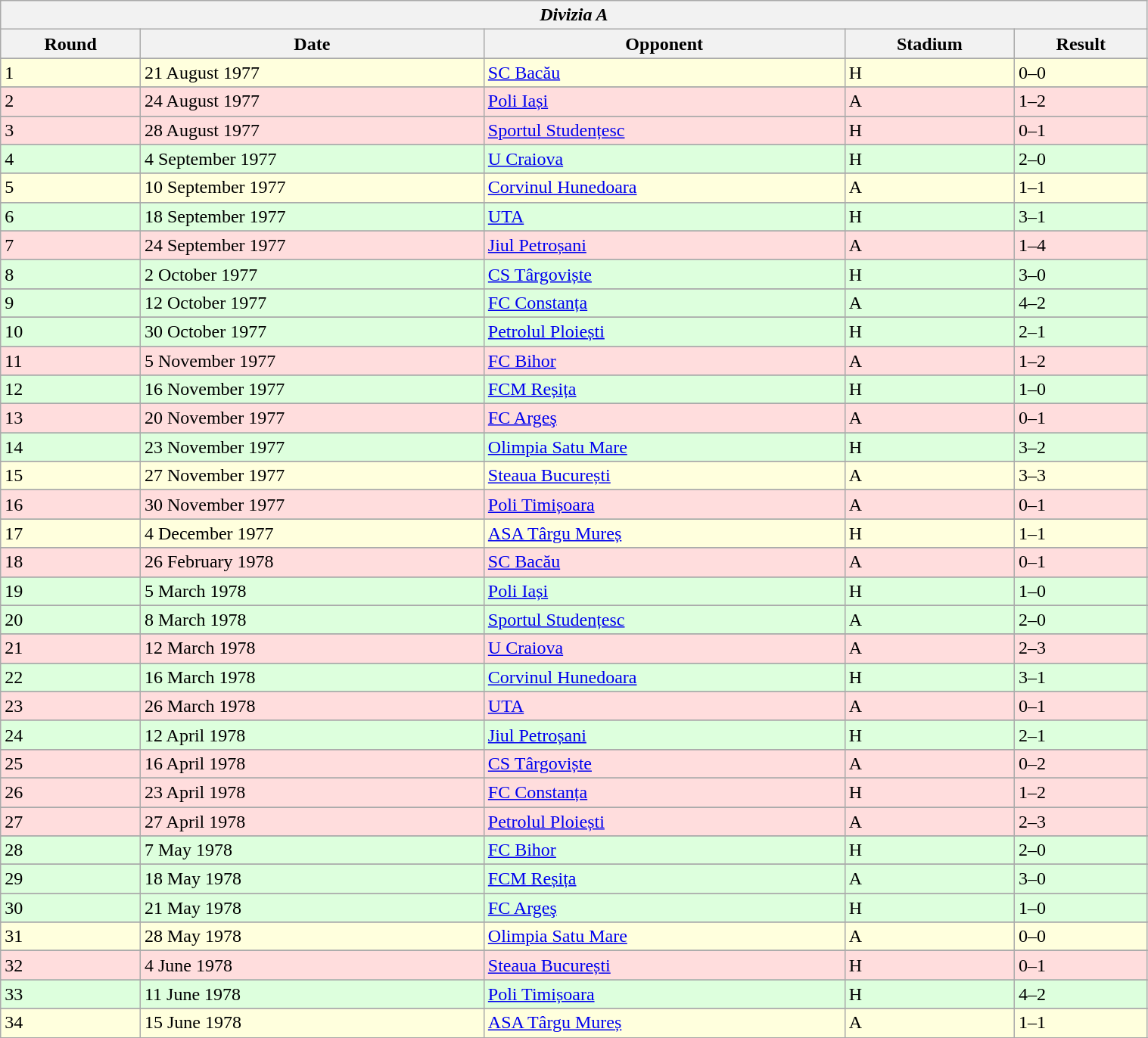<table class="wikitable" style="width:80%;">
<tr>
<th colspan="5" style="text-align:center;"><em>Divizia A</em></th>
</tr>
<tr>
<th>Round</th>
<th>Date</th>
<th>Opponent</th>
<th>Stadium</th>
<th>Result</th>
</tr>
<tr>
</tr>
<tr bgcolor="#ffffdd">
<td>1</td>
<td>21 August 1977</td>
<td><a href='#'>SC Bacău</a></td>
<td>H</td>
<td>0–0</td>
</tr>
<tr>
</tr>
<tr bgcolor="#ffdddd">
<td>2</td>
<td>24 August 1977</td>
<td><a href='#'>Poli Iași</a></td>
<td>A</td>
<td>1–2</td>
</tr>
<tr>
</tr>
<tr bgcolor="#ffdddd">
<td>3</td>
<td>28 August 1977</td>
<td><a href='#'>Sportul Studențesc</a></td>
<td>H</td>
<td>0–1</td>
</tr>
<tr>
</tr>
<tr bgcolor="#ddffdd">
<td>4</td>
<td>4 September 1977</td>
<td><a href='#'>U Craiova</a></td>
<td>H</td>
<td>2–0</td>
</tr>
<tr>
</tr>
<tr bgcolor="#ffffdd">
<td>5</td>
<td>10 September 1977</td>
<td><a href='#'>Corvinul Hunedoara</a></td>
<td>A</td>
<td>1–1</td>
</tr>
<tr>
</tr>
<tr bgcolor="#ddffdd">
<td>6</td>
<td>18 September 1977</td>
<td><a href='#'>UTA</a></td>
<td>H</td>
<td>3–1</td>
</tr>
<tr>
</tr>
<tr bgcolor="#ffdddd">
<td>7</td>
<td>24 September 1977</td>
<td><a href='#'>Jiul Petroșani</a></td>
<td>A</td>
<td>1–4</td>
</tr>
<tr>
</tr>
<tr bgcolor="#ddffdd">
<td>8</td>
<td>2 October 1977</td>
<td><a href='#'>CS Târgoviște</a></td>
<td>H</td>
<td>3–0</td>
</tr>
<tr>
</tr>
<tr bgcolor="#ddffdd">
<td>9</td>
<td>12 October 1977</td>
<td><a href='#'>FC Constanța</a></td>
<td>A</td>
<td>4–2</td>
</tr>
<tr>
</tr>
<tr bgcolor="#ddffdd">
<td>10</td>
<td>30 October 1977</td>
<td><a href='#'>Petrolul Ploiești</a></td>
<td>H</td>
<td>2–1</td>
</tr>
<tr>
</tr>
<tr bgcolor="#ffdddd">
<td>11</td>
<td>5 November 1977</td>
<td><a href='#'>FC Bihor</a></td>
<td>A</td>
<td>1–2</td>
</tr>
<tr>
</tr>
<tr bgcolor="#ddffdd">
<td>12</td>
<td>16 November 1977</td>
<td><a href='#'>FCM Reșița</a></td>
<td>H</td>
<td>1–0</td>
</tr>
<tr>
</tr>
<tr bgcolor="#ffdddd">
<td>13</td>
<td>20 November 1977</td>
<td><a href='#'>FC Argeş</a></td>
<td>A</td>
<td>0–1</td>
</tr>
<tr>
</tr>
<tr bgcolor="#ddffdd">
<td>14</td>
<td>23 November 1977</td>
<td><a href='#'>Olimpia Satu Mare</a></td>
<td>H</td>
<td>3–2</td>
</tr>
<tr>
</tr>
<tr bgcolor="#ffffdd">
<td>15</td>
<td>27 November 1977</td>
<td><a href='#'>Steaua București</a></td>
<td>A</td>
<td>3–3</td>
</tr>
<tr>
</tr>
<tr bgcolor="#ffdddd">
<td>16</td>
<td>30 November 1977</td>
<td><a href='#'>Poli Timișoara</a></td>
<td>A</td>
<td>0–1</td>
</tr>
<tr>
</tr>
<tr bgcolor="#ffffdd">
<td>17</td>
<td>4 December 1977</td>
<td><a href='#'>ASA Târgu Mureș</a></td>
<td>H</td>
<td>1–1</td>
</tr>
<tr>
</tr>
<tr bgcolor="#ffdddd">
<td>18</td>
<td>26 February 1978</td>
<td><a href='#'>SC Bacău</a></td>
<td>A</td>
<td>0–1</td>
</tr>
<tr>
</tr>
<tr bgcolor="#ddffdd">
<td>19</td>
<td>5 March 1978</td>
<td><a href='#'>Poli Iași</a></td>
<td>H</td>
<td>1–0</td>
</tr>
<tr>
</tr>
<tr bgcolor="#ddffdd">
<td>20</td>
<td>8 March 1978</td>
<td><a href='#'>Sportul Studențesc</a></td>
<td>A</td>
<td>2–0</td>
</tr>
<tr>
</tr>
<tr bgcolor="#ffdddd">
<td>21</td>
<td>12 March 1978</td>
<td><a href='#'>U Craiova</a></td>
<td>A</td>
<td>2–3</td>
</tr>
<tr>
</tr>
<tr bgcolor="#ddffdd">
<td>22</td>
<td>16 March 1978</td>
<td><a href='#'>Corvinul Hunedoara</a></td>
<td>H</td>
<td>3–1</td>
</tr>
<tr>
</tr>
<tr bgcolor="#ffdddd">
<td>23</td>
<td>26 March 1978</td>
<td><a href='#'>UTA</a></td>
<td>A</td>
<td>0–1</td>
</tr>
<tr>
</tr>
<tr bgcolor="#ddffdd">
<td>24</td>
<td>12 April 1978</td>
<td><a href='#'>Jiul Petroșani</a></td>
<td>H</td>
<td>2–1</td>
</tr>
<tr>
</tr>
<tr bgcolor="#ffdddd">
<td>25</td>
<td>16 April 1978</td>
<td><a href='#'>CS Târgoviște</a></td>
<td>A</td>
<td>0–2</td>
</tr>
<tr>
</tr>
<tr bgcolor="#ffdddd">
<td>26</td>
<td>23 April 1978</td>
<td><a href='#'>FC Constanța</a></td>
<td>H</td>
<td>1–2</td>
</tr>
<tr>
</tr>
<tr bgcolor="#ffdddd">
<td>27</td>
<td>27 April 1978</td>
<td><a href='#'>Petrolul Ploiești</a></td>
<td>A</td>
<td>2–3</td>
</tr>
<tr>
</tr>
<tr bgcolor="#ddffdd">
<td>28</td>
<td>7 May 1978</td>
<td><a href='#'>FC Bihor</a></td>
<td>H</td>
<td>2–0</td>
</tr>
<tr>
</tr>
<tr bgcolor="#ddffdd">
<td>29</td>
<td>18 May 1978</td>
<td><a href='#'>FCM Reșița</a></td>
<td>A</td>
<td>3–0</td>
</tr>
<tr>
</tr>
<tr bgcolor="#ddffdd">
<td>30</td>
<td>21 May 1978</td>
<td><a href='#'>FC Argeş</a></td>
<td>H</td>
<td>1–0</td>
</tr>
<tr>
</tr>
<tr bgcolor="#ffffdd">
<td>31</td>
<td>28 May 1978</td>
<td><a href='#'>Olimpia Satu Mare</a></td>
<td>A</td>
<td>0–0</td>
</tr>
<tr>
</tr>
<tr bgcolor="#ffdddd">
<td>32</td>
<td>4 June 1978</td>
<td><a href='#'>Steaua București</a></td>
<td>H</td>
<td>0–1</td>
</tr>
<tr>
</tr>
<tr bgcolor="#ddffdd">
<td>33</td>
<td>11 June 1978</td>
<td><a href='#'>Poli Timișoara</a></td>
<td>H</td>
<td>4–2</td>
</tr>
<tr>
</tr>
<tr bgcolor="#ffffdd">
<td>34</td>
<td>15 June 1978</td>
<td><a href='#'>ASA Târgu Mureș</a></td>
<td>A</td>
<td>1–1</td>
</tr>
<tr>
</tr>
</table>
